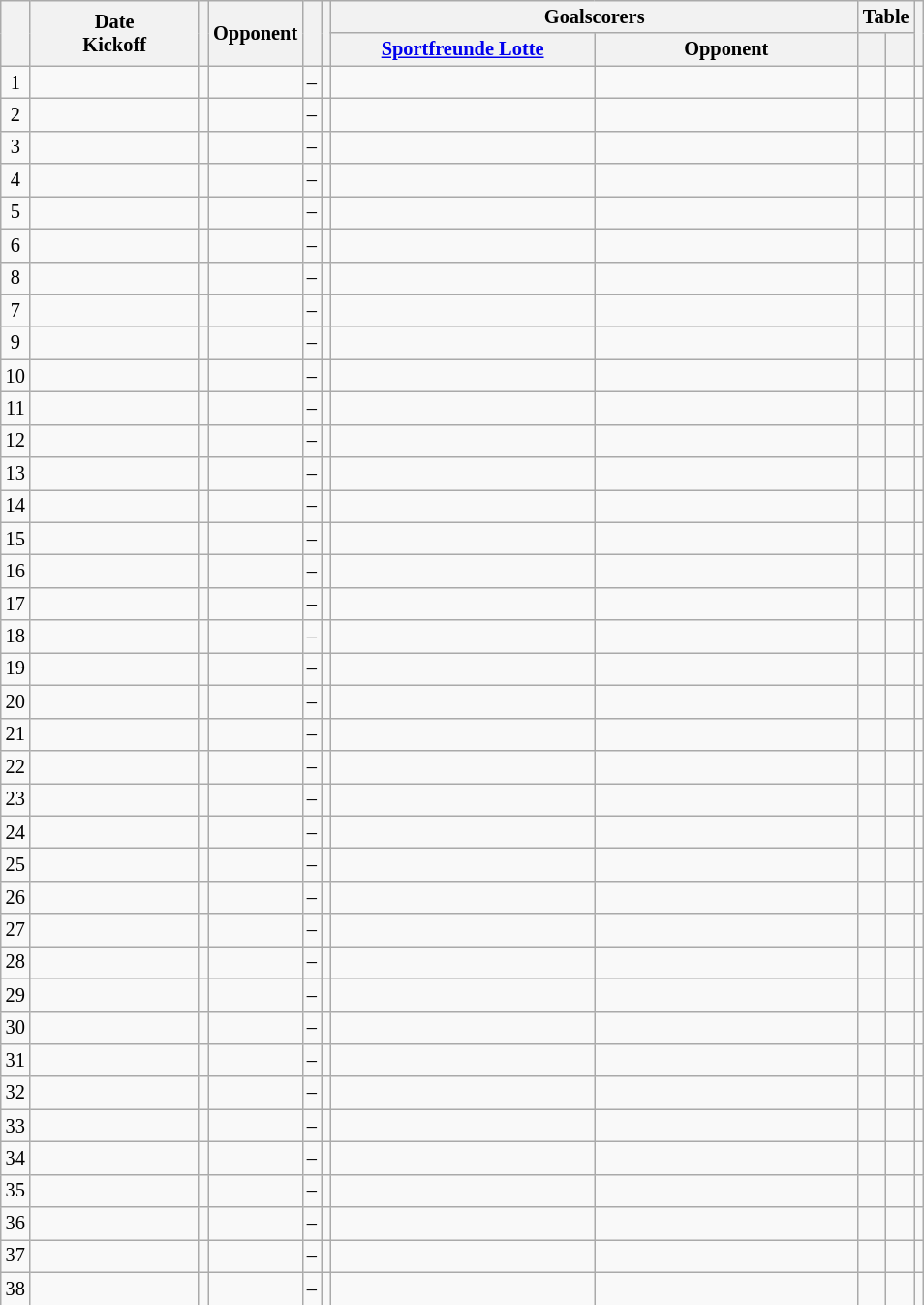<table class="wikitable" Style="text-align: center;font-size:85%">
<tr>
<th rowspan="2"></th>
<th rowspan="2" style="width:110px">Date<br>Kickoff</th>
<th rowspan="2"></th>
<th rowspan="2">Opponent</th>
<th rowspan="2"><br></th>
<th rowspan="2"></th>
<th colspan="2">Goalscorers</th>
<th colspan="2">Table</th>
<th rowspan="2"></th>
</tr>
<tr>
<th style="width:175px"><a href='#'>Sportfreunde Lotte</a></th>
<th style="width:175px">Opponent</th>
<th></th>
<th></th>
</tr>
<tr>
<td>1</td>
<td></td>
<td></td>
<td></td>
<td>–</td>
<td></td>
<td></td>
<td></td>
<td></td>
<td></td>
<td></td>
</tr>
<tr>
<td>2</td>
<td></td>
<td></td>
<td></td>
<td>–</td>
<td></td>
<td></td>
<td></td>
<td></td>
<td></td>
<td></td>
</tr>
<tr>
<td>3</td>
<td></td>
<td></td>
<td></td>
<td>–</td>
<td></td>
<td></td>
<td></td>
<td></td>
<td></td>
<td></td>
</tr>
<tr>
<td>4</td>
<td></td>
<td></td>
<td></td>
<td>–</td>
<td></td>
<td></td>
<td></td>
<td></td>
<td></td>
<td></td>
</tr>
<tr>
<td>5</td>
<td></td>
<td></td>
<td></td>
<td>–</td>
<td></td>
<td></td>
<td></td>
<td></td>
<td></td>
<td></td>
</tr>
<tr>
<td>6</td>
<td></td>
<td></td>
<td></td>
<td>–</td>
<td></td>
<td></td>
<td></td>
<td></td>
<td></td>
<td></td>
</tr>
<tr>
<td>8</td>
<td></td>
<td></td>
<td></td>
<td>–</td>
<td></td>
<td></td>
<td></td>
<td></td>
<td></td>
<td></td>
</tr>
<tr>
<td>7</td>
<td></td>
<td></td>
<td></td>
<td>–</td>
<td></td>
<td></td>
<td></td>
<td></td>
<td></td>
<td></td>
</tr>
<tr>
<td>9</td>
<td></td>
<td></td>
<td></td>
<td>–</td>
<td></td>
<td></td>
<td></td>
<td></td>
<td></td>
<td></td>
</tr>
<tr>
<td>10</td>
<td></td>
<td></td>
<td></td>
<td>–</td>
<td></td>
<td></td>
<td></td>
<td></td>
<td></td>
<td></td>
</tr>
<tr>
<td>11</td>
<td></td>
<td></td>
<td></td>
<td>–</td>
<td></td>
<td></td>
<td></td>
<td></td>
<td></td>
<td></td>
</tr>
<tr>
<td>12</td>
<td></td>
<td></td>
<td></td>
<td>–</td>
<td></td>
<td></td>
<td></td>
<td></td>
<td></td>
<td></td>
</tr>
<tr>
<td>13</td>
<td></td>
<td></td>
<td></td>
<td>–</td>
<td></td>
<td></td>
<td></td>
<td></td>
<td></td>
<td></td>
</tr>
<tr>
<td>14</td>
<td></td>
<td></td>
<td></td>
<td>–</td>
<td></td>
<td></td>
<td></td>
<td></td>
<td></td>
<td></td>
</tr>
<tr>
<td>15</td>
<td></td>
<td></td>
<td></td>
<td>–</td>
<td></td>
<td></td>
<td></td>
<td></td>
<td></td>
<td></td>
</tr>
<tr>
<td>16</td>
<td></td>
<td></td>
<td></td>
<td>–</td>
<td></td>
<td></td>
<td></td>
<td></td>
<td></td>
<td></td>
</tr>
<tr>
<td>17</td>
<td></td>
<td></td>
<td></td>
<td>–</td>
<td></td>
<td></td>
<td></td>
<td></td>
<td></td>
<td></td>
</tr>
<tr>
<td>18</td>
<td></td>
<td></td>
<td></td>
<td>–</td>
<td></td>
<td></td>
<td></td>
<td></td>
<td></td>
<td></td>
</tr>
<tr>
<td>19</td>
<td></td>
<td></td>
<td></td>
<td>–</td>
<td></td>
<td></td>
<td></td>
<td></td>
<td></td>
<td></td>
</tr>
<tr>
<td>20</td>
<td></td>
<td></td>
<td></td>
<td>–</td>
<td></td>
<td></td>
<td></td>
<td></td>
<td></td>
<td></td>
</tr>
<tr>
<td>21</td>
<td></td>
<td></td>
<td></td>
<td>–</td>
<td></td>
<td></td>
<td></td>
<td></td>
<td></td>
<td></td>
</tr>
<tr>
<td>22</td>
<td></td>
<td></td>
<td></td>
<td>–</td>
<td></td>
<td></td>
<td></td>
<td></td>
<td></td>
<td></td>
</tr>
<tr>
<td>23</td>
<td></td>
<td></td>
<td></td>
<td>–</td>
<td></td>
<td></td>
<td></td>
<td></td>
<td></td>
<td></td>
</tr>
<tr>
<td>24</td>
<td></td>
<td></td>
<td></td>
<td>–</td>
<td></td>
<td></td>
<td></td>
<td></td>
<td></td>
<td></td>
</tr>
<tr>
<td>25</td>
<td></td>
<td></td>
<td></td>
<td>–</td>
<td></td>
<td></td>
<td></td>
<td></td>
<td></td>
<td></td>
</tr>
<tr>
<td>26</td>
<td></td>
<td></td>
<td></td>
<td>–</td>
<td></td>
<td></td>
<td></td>
<td></td>
<td></td>
<td></td>
</tr>
<tr>
<td>27</td>
<td></td>
<td></td>
<td></td>
<td>–</td>
<td></td>
<td></td>
<td></td>
<td></td>
<td></td>
<td></td>
</tr>
<tr>
<td>28</td>
<td></td>
<td></td>
<td></td>
<td>–</td>
<td></td>
<td></td>
<td></td>
<td></td>
<td></td>
<td></td>
</tr>
<tr>
<td>29</td>
<td></td>
<td></td>
<td></td>
<td>–</td>
<td></td>
<td></td>
<td></td>
<td></td>
<td></td>
<td></td>
</tr>
<tr>
<td>30</td>
<td></td>
<td></td>
<td></td>
<td>–</td>
<td></td>
<td></td>
<td></td>
<td></td>
<td></td>
<td></td>
</tr>
<tr>
<td>31</td>
<td></td>
<td></td>
<td></td>
<td>–</td>
<td></td>
<td></td>
<td></td>
<td></td>
<td></td>
<td></td>
</tr>
<tr>
<td>32</td>
<td></td>
<td></td>
<td></td>
<td>–</td>
<td></td>
<td></td>
<td></td>
<td></td>
<td></td>
<td></td>
</tr>
<tr>
<td>33</td>
<td></td>
<td></td>
<td></td>
<td>–</td>
<td></td>
<td></td>
<td></td>
<td></td>
<td></td>
<td></td>
</tr>
<tr>
<td>34</td>
<td></td>
<td></td>
<td></td>
<td>–</td>
<td></td>
<td></td>
<td></td>
<td></td>
<td></td>
<td></td>
</tr>
<tr>
<td>35</td>
<td></td>
<td></td>
<td></td>
<td>–</td>
<td></td>
<td></td>
<td></td>
<td></td>
<td></td>
<td></td>
</tr>
<tr>
<td>36</td>
<td></td>
<td></td>
<td></td>
<td>–</td>
<td></td>
<td></td>
<td></td>
<td></td>
<td></td>
<td></td>
</tr>
<tr>
<td>37</td>
<td></td>
<td></td>
<td></td>
<td>–</td>
<td></td>
<td></td>
<td></td>
<td></td>
<td></td>
<td></td>
</tr>
<tr>
<td>38</td>
<td></td>
<td></td>
<td></td>
<td>–</td>
<td></td>
<td></td>
<td></td>
<td></td>
<td></td>
<td></td>
</tr>
</table>
